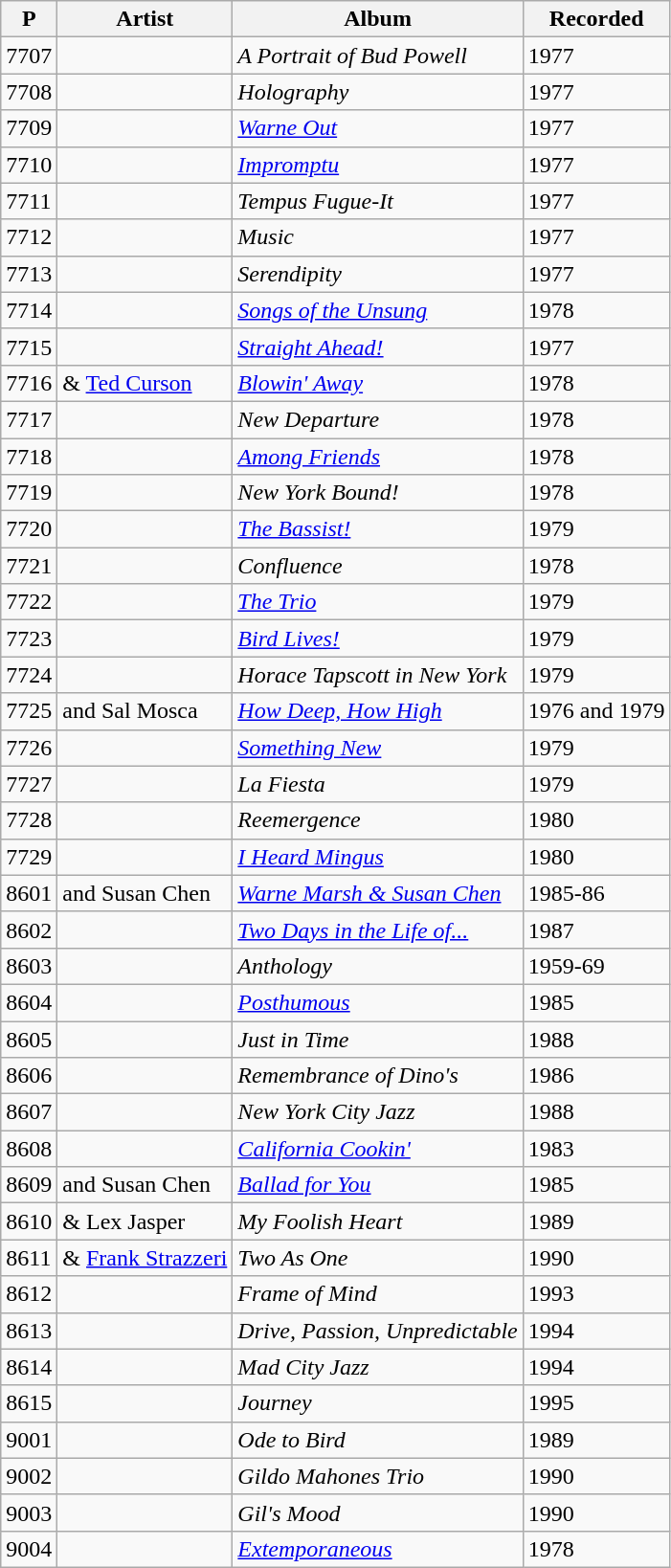<table class="wikitable sortable">
<tr>
<th>P</th>
<th>Artist</th>
<th>Album</th>
<th>Recorded</th>
</tr>
<tr>
<td>7707</td>
<td></td>
<td><em>A Portrait of Bud Powell</em></td>
<td>1977</td>
</tr>
<tr>
<td>7708</td>
<td></td>
<td><em>Holography</em></td>
<td>1977</td>
</tr>
<tr>
<td>7709</td>
<td></td>
<td><em><a href='#'>Warne Out</a></em></td>
<td>1977</td>
</tr>
<tr>
<td>7710</td>
<td></td>
<td><em><a href='#'>Impromptu</a></em></td>
<td>1977</td>
</tr>
<tr>
<td>7711</td>
<td></td>
<td><em>Tempus Fugue-It</em></td>
<td>1977</td>
</tr>
<tr>
<td>7712</td>
<td></td>
<td><em>Music</em></td>
<td>1977</td>
</tr>
<tr>
<td>7713</td>
<td></td>
<td><em>Serendipity</em></td>
<td>1977</td>
</tr>
<tr>
<td>7714</td>
<td></td>
<td><em><a href='#'>Songs of the Unsung</a></em></td>
<td>1978</td>
</tr>
<tr>
<td>7715</td>
<td></td>
<td><em><a href='#'>Straight Ahead!</a></em></td>
<td>1977</td>
</tr>
<tr>
<td>7716</td>
<td> & <a href='#'>Ted Curson</a></td>
<td><em><a href='#'>Blowin' Away</a></em></td>
<td>1978</td>
</tr>
<tr>
<td>7717</td>
<td></td>
<td><em>New Departure</em></td>
<td>1978</td>
</tr>
<tr>
<td>7718</td>
<td></td>
<td><em><a href='#'>Among Friends</a></em></td>
<td>1978</td>
</tr>
<tr>
<td>7719</td>
<td></td>
<td><em>New York Bound!</em></td>
<td>1978</td>
</tr>
<tr>
<td>7720</td>
<td></td>
<td><em><a href='#'>The Bassist!</a></em></td>
<td>1979</td>
</tr>
<tr>
<td>7721</td>
<td></td>
<td><em>Confluence</em></td>
<td>1978</td>
</tr>
<tr>
<td>7722</td>
<td></td>
<td><em><a href='#'>The Trio</a></em></td>
<td>1979</td>
</tr>
<tr>
<td>7723</td>
<td></td>
<td><em><a href='#'>Bird Lives!</a></em></td>
<td>1979</td>
</tr>
<tr>
<td>7724</td>
<td></td>
<td><em>Horace Tapscott in New York</em></td>
<td>1979</td>
</tr>
<tr>
<td>7725</td>
<td> and Sal Mosca</td>
<td><em><a href='#'>How Deep, How High</a></em></td>
<td>1976 and 1979</td>
</tr>
<tr>
<td>7726</td>
<td></td>
<td><em><a href='#'>Something New</a></em></td>
<td>1979</td>
</tr>
<tr>
<td>7727</td>
<td></td>
<td><em>La Fiesta</em></td>
<td>1979</td>
</tr>
<tr>
<td>7728</td>
<td></td>
<td><em>Reemergence</em></td>
<td>1980</td>
</tr>
<tr>
<td>7729</td>
<td></td>
<td><em><a href='#'>I Heard Mingus</a></em></td>
<td>1980</td>
</tr>
<tr>
<td>8601</td>
<td> and Susan Chen</td>
<td><em><a href='#'>Warne Marsh & Susan Chen</a></em></td>
<td>1985-86</td>
</tr>
<tr>
<td>8602</td>
<td></td>
<td><em><a href='#'>Two Days in the Life of...</a></em></td>
<td>1987</td>
</tr>
<tr>
<td>8603</td>
<td></td>
<td><em>Anthology</em></td>
<td>1959-69</td>
</tr>
<tr>
<td>8604</td>
<td></td>
<td><em><a href='#'>Posthumous</a></em></td>
<td>1985</td>
</tr>
<tr>
<td>8605</td>
<td></td>
<td><em>Just in Time</em></td>
<td>1988</td>
</tr>
<tr>
<td>8606</td>
<td></td>
<td><em>Remembrance of Dino's</em></td>
<td>1986</td>
</tr>
<tr>
<td>8607</td>
<td></td>
<td><em>New York City Jazz</em></td>
<td>1988</td>
</tr>
<tr>
<td>8608</td>
<td></td>
<td><em><a href='#'>California Cookin'</a></em></td>
<td>1983</td>
</tr>
<tr>
<td>8609</td>
<td> and Susan Chen</td>
<td><em><a href='#'>Ballad for You</a></em></td>
<td>1985</td>
</tr>
<tr>
<td>8610</td>
<td> & Lex Jasper</td>
<td><em>My Foolish Heart</em></td>
<td>1989</td>
</tr>
<tr>
<td>8611</td>
<td> & <a href='#'>Frank Strazzeri</a></td>
<td><em>Two As One</em></td>
<td>1990</td>
</tr>
<tr>
<td>8612</td>
<td></td>
<td><em>Frame of Mind</em></td>
<td>1993</td>
</tr>
<tr>
<td>8613</td>
<td></td>
<td><em>Drive, Passion, Unpredictable</em></td>
<td>1994</td>
</tr>
<tr>
<td>8614</td>
<td></td>
<td><em>Mad City Jazz</em></td>
<td>1994</td>
</tr>
<tr>
<td>8615</td>
<td></td>
<td><em>Journey</em></td>
<td>1995</td>
</tr>
<tr>
<td>9001</td>
<td></td>
<td><em>Ode to Bird</em></td>
<td>1989</td>
</tr>
<tr>
<td>9002</td>
<td></td>
<td><em>Gildo Mahones Trio</em></td>
<td>1990</td>
</tr>
<tr>
<td>9003</td>
<td></td>
<td><em>Gil's Mood</em></td>
<td>1990</td>
</tr>
<tr>
<td>9004</td>
<td></td>
<td><em><a href='#'>Extemporaneous</a></em></td>
<td>1978</td>
</tr>
</table>
